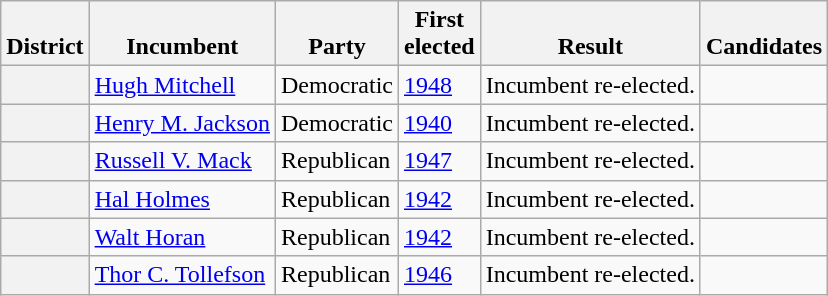<table class=wikitable>
<tr valign=bottom>
<th>District</th>
<th>Incumbent</th>
<th>Party</th>
<th>First<br>elected</th>
<th>Result</th>
<th>Candidates</th>
</tr>
<tr>
<th></th>
<td><a href='#'>Hugh Mitchell</a></td>
<td>Democratic</td>
<td><a href='#'>1948</a></td>
<td>Incumbent re-elected.</td>
<td nowrap></td>
</tr>
<tr>
<th></th>
<td><a href='#'>Henry M. Jackson</a></td>
<td>Democratic</td>
<td><a href='#'>1940</a></td>
<td>Incumbent re-elected.</td>
<td nowrap></td>
</tr>
<tr>
<th></th>
<td><a href='#'>Russell V. Mack</a></td>
<td>Republican</td>
<td><a href='#'>1947</a></td>
<td>Incumbent re-elected.</td>
<td nowrap></td>
</tr>
<tr>
<th></th>
<td><a href='#'>Hal Holmes</a></td>
<td>Republican</td>
<td><a href='#'>1942</a></td>
<td>Incumbent re-elected.</td>
<td nowrap></td>
</tr>
<tr>
<th></th>
<td><a href='#'>Walt Horan</a></td>
<td>Republican</td>
<td><a href='#'>1942</a></td>
<td>Incumbent re-elected.</td>
<td nowrap></td>
</tr>
<tr>
<th></th>
<td><a href='#'>Thor C. Tollefson</a></td>
<td>Republican</td>
<td><a href='#'>1946</a></td>
<td>Incumbent re-elected.</td>
<td nowrap></td>
</tr>
</table>
